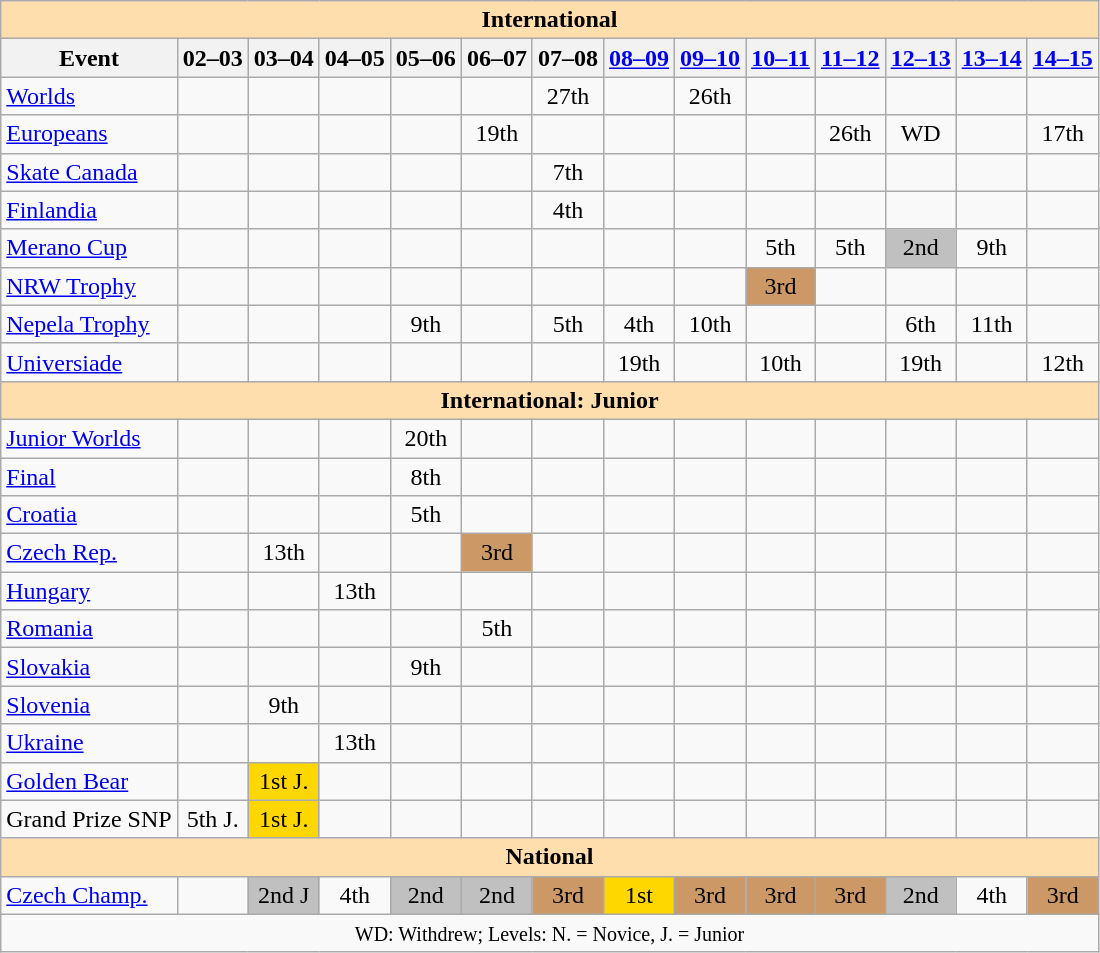<table class="wikitable" style="text-align:center">
<tr>
<th colspan="14" style="background-color: #ffdead; " align="center">International</th>
</tr>
<tr>
<th>Event</th>
<th>02–03</th>
<th>03–04</th>
<th>04–05</th>
<th>05–06</th>
<th>06–07</th>
<th>07–08</th>
<th><a href='#'>08–09</a></th>
<th><a href='#'>09–10</a></th>
<th><a href='#'>10–11</a></th>
<th><a href='#'>11–12</a></th>
<th><a href='#'>12–13</a></th>
<th><a href='#'>13–14</a></th>
<th><a href='#'>14–15</a></th>
</tr>
<tr>
<td align=left><a href='#'>Worlds</a></td>
<td></td>
<td></td>
<td></td>
<td></td>
<td></td>
<td>27th</td>
<td></td>
<td>26th</td>
<td></td>
<td></td>
<td></td>
<td></td>
<td></td>
</tr>
<tr>
<td align=left><a href='#'>Europeans</a></td>
<td></td>
<td></td>
<td></td>
<td></td>
<td>19th</td>
<td></td>
<td></td>
<td></td>
<td></td>
<td>26th</td>
<td>WD</td>
<td></td>
<td>17th</td>
</tr>
<tr>
<td align=left> <a href='#'>Skate Canada</a></td>
<td></td>
<td></td>
<td></td>
<td></td>
<td></td>
<td>7th</td>
<td></td>
<td></td>
<td></td>
<td></td>
<td></td>
<td></td>
<td></td>
</tr>
<tr>
<td align="left"><a href='#'>Finlandia</a></td>
<td></td>
<td></td>
<td></td>
<td></td>
<td></td>
<td>4th</td>
<td></td>
<td></td>
<td></td>
<td></td>
<td></td>
<td></td>
<td></td>
</tr>
<tr>
<td align="left"><a href='#'>Merano Cup</a></td>
<td></td>
<td></td>
<td></td>
<td></td>
<td></td>
<td></td>
<td></td>
<td></td>
<td>5th</td>
<td>5th</td>
<td bgcolor="silver">2nd</td>
<td>9th</td>
<td></td>
</tr>
<tr>
<td align="left"><a href='#'>NRW Trophy</a></td>
<td></td>
<td></td>
<td></td>
<td></td>
<td></td>
<td></td>
<td></td>
<td></td>
<td bgcolor="cc9966">3rd</td>
<td></td>
<td></td>
<td></td>
<td></td>
</tr>
<tr>
<td align="left"><a href='#'>Nepela Trophy</a></td>
<td></td>
<td></td>
<td></td>
<td>9th</td>
<td></td>
<td>5th</td>
<td>4th</td>
<td>10th</td>
<td></td>
<td></td>
<td>6th</td>
<td>11th</td>
<td></td>
</tr>
<tr>
<td align="left"><a href='#'>Universiade</a></td>
<td></td>
<td></td>
<td></td>
<td></td>
<td></td>
<td></td>
<td>19th</td>
<td></td>
<td>10th</td>
<td></td>
<td>19th</td>
<td></td>
<td>12th</td>
</tr>
<tr>
<th colspan="14" style="background-color: #ffdead; " align="center">International: Junior</th>
</tr>
<tr>
<td align="left"><a href='#'>Junior Worlds</a></td>
<td></td>
<td></td>
<td></td>
<td>20th</td>
<td></td>
<td></td>
<td></td>
<td></td>
<td></td>
<td></td>
<td></td>
<td></td>
<td></td>
</tr>
<tr>
<td align="left"> <a href='#'>Final</a></td>
<td></td>
<td></td>
<td></td>
<td>8th</td>
<td></td>
<td></td>
<td></td>
<td></td>
<td></td>
<td></td>
<td></td>
<td></td>
<td></td>
</tr>
<tr>
<td align="left"> <a href='#'>Croatia</a></td>
<td></td>
<td></td>
<td></td>
<td>5th</td>
<td></td>
<td></td>
<td></td>
<td></td>
<td></td>
<td></td>
<td></td>
<td></td>
<td></td>
</tr>
<tr>
<td align="left"> <a href='#'>Czech Rep.</a></td>
<td></td>
<td>13th</td>
<td></td>
<td></td>
<td bgcolor="cc9966">3rd</td>
<td></td>
<td></td>
<td></td>
<td></td>
<td></td>
<td></td>
<td></td>
<td></td>
</tr>
<tr>
<td align="left"> <a href='#'>Hungary</a></td>
<td></td>
<td></td>
<td>13th</td>
<td></td>
<td></td>
<td></td>
<td></td>
<td></td>
<td></td>
<td></td>
<td></td>
<td></td>
<td></td>
</tr>
<tr>
<td align="left"> <a href='#'>Romania</a></td>
<td></td>
<td></td>
<td></td>
<td></td>
<td>5th</td>
<td></td>
<td></td>
<td></td>
<td></td>
<td></td>
<td></td>
<td></td>
<td></td>
</tr>
<tr>
<td align="left"> <a href='#'>Slovakia</a></td>
<td></td>
<td></td>
<td></td>
<td>9th</td>
<td></td>
<td></td>
<td></td>
<td></td>
<td></td>
<td></td>
<td></td>
<td></td>
<td></td>
</tr>
<tr>
<td align="left"> <a href='#'>Slovenia</a></td>
<td></td>
<td>9th</td>
<td></td>
<td></td>
<td></td>
<td></td>
<td></td>
<td></td>
<td></td>
<td></td>
<td></td>
<td></td>
<td></td>
</tr>
<tr>
<td align="left"> <a href='#'>Ukraine</a></td>
<td></td>
<td></td>
<td>13th</td>
<td></td>
<td></td>
<td></td>
<td></td>
<td></td>
<td></td>
<td></td>
<td></td>
<td></td>
<td></td>
</tr>
<tr>
<td align="left"><a href='#'>Golden Bear</a></td>
<td></td>
<td bgcolor="gold">1st J.</td>
<td></td>
<td></td>
<td></td>
<td></td>
<td></td>
<td></td>
<td></td>
<td></td>
<td></td>
<td></td>
<td></td>
</tr>
<tr>
<td align="left">Grand Prize SNP</td>
<td>5th J.</td>
<td bgcolor="gold">1st J.</td>
<td></td>
<td></td>
<td></td>
<td></td>
<td></td>
<td></td>
<td></td>
<td></td>
<td></td>
<td></td>
<td></td>
</tr>
<tr>
<th colspan="14" style="background-color: #ffdead; " align="center">National</th>
</tr>
<tr>
<td align="left"><a href='#'>Czech Champ.</a></td>
<td></td>
<td bgcolor="silver">2nd J</td>
<td>4th</td>
<td bgcolor="silver">2nd</td>
<td bgcolor="silver">2nd</td>
<td bgcolor="cc9966">3rd</td>
<td bgcolor="gold">1st</td>
<td bgcolor="cc9966">3rd</td>
<td bgcolor="cc9966">3rd</td>
<td bgcolor="cc9966">3rd</td>
<td bgcolor="silver">2nd</td>
<td>4th</td>
<td bgcolor="cc9966">3rd</td>
</tr>
<tr>
<td colspan="14" align="center"><small> WD: Withdrew; Levels: N. = Novice, J. = Junior </small></td>
</tr>
</table>
